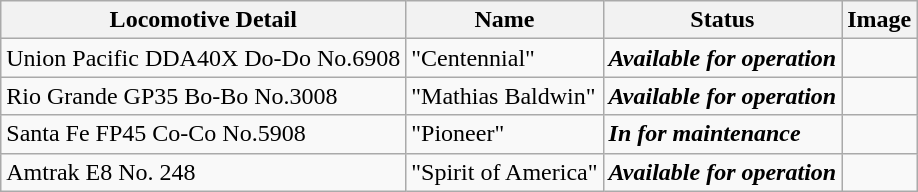<table class="wikitable" border="1">
<tr>
<th>Locomotive Detail</th>
<th>Name</th>
<th>Status</th>
<th>Image</th>
</tr>
<tr>
<td>Union Pacific DDA40X Do-Do No.6908</td>
<td>"Centennial"</td>
<td><strong><em>Available for operation</em></strong></td>
<td></td>
</tr>
<tr>
<td>Rio Grande GP35 Bo-Bo No.3008</td>
<td>"Mathias Baldwin"</td>
<td><strong><em>Available for operation</em></strong></td>
<td></td>
</tr>
<tr>
<td>Santa Fe FP45 Co-Co  No.5908</td>
<td>"Pioneer"</td>
<td><strong><em>In for maintenance</em></strong></td>
<td></td>
</tr>
<tr>
<td>Amtrak E8 No. 248</td>
<td>"Spirit of America"</td>
<td><strong><em>Available for operation</em></strong></td>
<td></td>
</tr>
</table>
